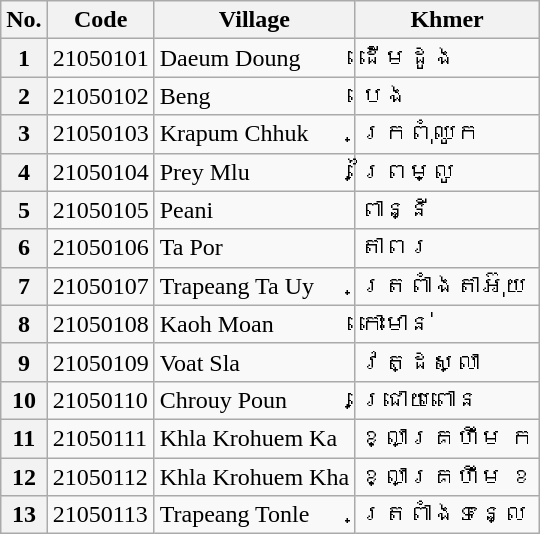<table class="wikitable sortable mw-collapsible">
<tr>
<th>No.</th>
<th>Code</th>
<th>Village</th>
<th>Khmer</th>
</tr>
<tr>
<th>1</th>
<td>21050101</td>
<td>Daeum Doung</td>
<td>ដើមដូង</td>
</tr>
<tr>
<th>2</th>
<td>21050102</td>
<td>Beng</td>
<td>បេង</td>
</tr>
<tr>
<th>3</th>
<td>21050103</td>
<td>Krapum Chhuk</td>
<td>ក្រពុំឈូក</td>
</tr>
<tr>
<th>4</th>
<td>21050104</td>
<td>Prey Mlu</td>
<td>ព្រៃម្លូ</td>
</tr>
<tr>
<th>5</th>
<td>21050105</td>
<td>Peani</td>
<td>ពាន្នី</td>
</tr>
<tr>
<th>6</th>
<td>21050106</td>
<td>Ta Por</td>
<td>តាពរ</td>
</tr>
<tr>
<th>7</th>
<td>21050107</td>
<td>Trapeang Ta Uy</td>
<td>ត្រពាំងតាអ៊ុយ</td>
</tr>
<tr>
<th>8</th>
<td>21050108</td>
<td>Kaoh Moan</td>
<td>កោះមាន់</td>
</tr>
<tr>
<th>9</th>
<td>21050109</td>
<td>Voat Sla</td>
<td>វត្ដស្លា</td>
</tr>
<tr>
<th>10</th>
<td>21050110</td>
<td>Chrouy Poun</td>
<td>ជ្រោយពោន</td>
</tr>
<tr>
<th>11</th>
<td>21050111</td>
<td>Khla Krohuem Ka</td>
<td>ខ្លាគ្រហឹម ក</td>
</tr>
<tr>
<th>12</th>
<td>21050112</td>
<td>Khla Krohuem Kha</td>
<td>ខ្លាគ្រហឹម ខ</td>
</tr>
<tr>
<th>13</th>
<td>21050113</td>
<td>Trapeang Tonle</td>
<td>ត្រពាំងទន្លេ</td>
</tr>
</table>
